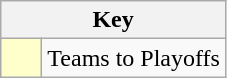<table class="wikitable" style="text-align: center;">
<tr>
<th colspan=2>Key</th>
</tr>
<tr>
<td style="background:#ffffcc; width:20px;"></td>
<td align=left>Teams to Playoffs</td>
</tr>
</table>
